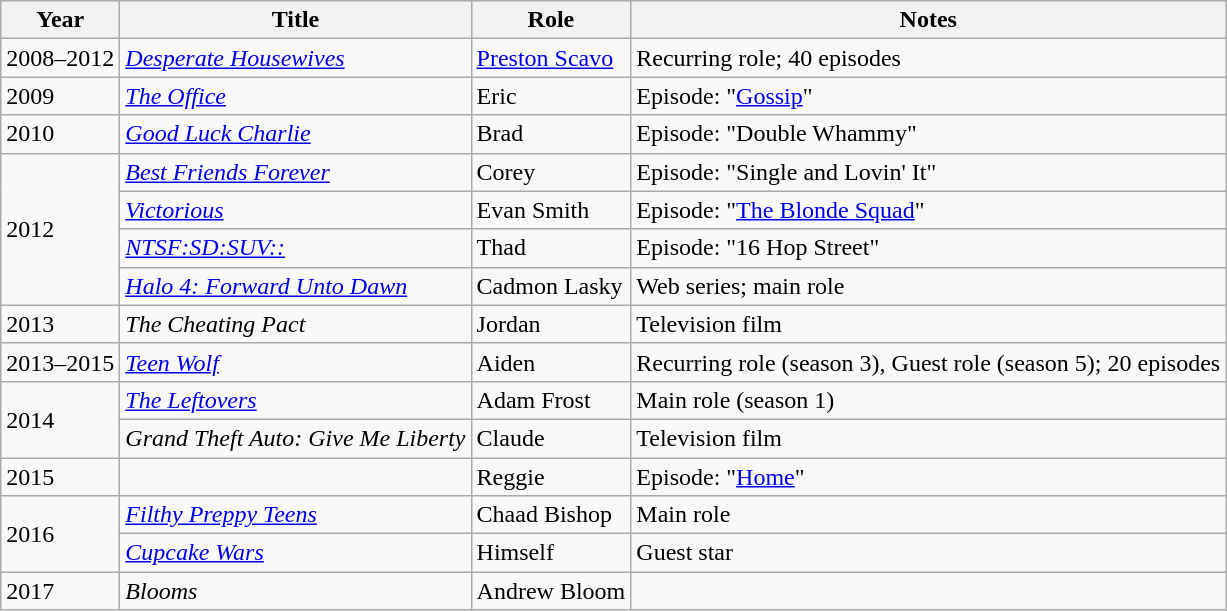<table class="wikitable sortable">
<tr>
<th>Year</th>
<th>Title</th>
<th>Role</th>
<th class="unsortable">Notes</th>
</tr>
<tr>
<td>2008–2012</td>
<td><em><a href='#'>Desperate Housewives</a></em></td>
<td><a href='#'>Preston Scavo</a></td>
<td>Recurring role; 40 episodes</td>
</tr>
<tr>
<td>2009</td>
<td><em><a href='#'>The Office</a></em></td>
<td>Eric</td>
<td>Episode: "<a href='#'>Gossip</a>"</td>
</tr>
<tr>
<td>2010</td>
<td><em><a href='#'>Good Luck Charlie</a></em></td>
<td>Brad</td>
<td>Episode: "Double Whammy"</td>
</tr>
<tr>
<td rowspan="4">2012</td>
<td><em><a href='#'>Best Friends Forever</a></em></td>
<td>Corey</td>
<td>Episode: "Single and Lovin' It"</td>
</tr>
<tr>
<td><em><a href='#'>Victorious</a></em></td>
<td>Evan Smith</td>
<td>Episode: "<a href='#'>The Blonde Squad</a>"</td>
</tr>
<tr>
<td><em><a href='#'>NTSF:SD:SUV::</a></em></td>
<td>Thad</td>
<td>Episode: "16 Hop Street"</td>
</tr>
<tr>
<td><em><a href='#'>Halo 4: Forward Unto Dawn</a></em></td>
<td>Cadmon Lasky</td>
<td>Web series; main role</td>
</tr>
<tr>
<td>2013</td>
<td><em>The Cheating Pact</em></td>
<td>Jordan</td>
<td>Television film</td>
</tr>
<tr>
<td>2013–2015</td>
<td><em><a href='#'>Teen Wolf</a></em></td>
<td>Aiden</td>
<td>Recurring role (season 3), Guest role (season 5); 20 episodes</td>
</tr>
<tr>
<td rowspan="2">2014</td>
<td><em><a href='#'>The Leftovers</a></em></td>
<td>Adam Frost</td>
<td>Main role (season 1)</td>
</tr>
<tr>
<td><em>Grand Theft Auto: Give Me Liberty</em></td>
<td>Claude</td>
<td>Television film</td>
</tr>
<tr>
<td>2015</td>
<td><em></em></td>
<td>Reggie</td>
<td>Episode: "<a href='#'>Home</a>"</td>
</tr>
<tr>
<td rowspan="2">2016</td>
<td><em><a href='#'>Filthy Preppy Teens</a></em></td>
<td>Chaad Bishop</td>
<td>Main role</td>
</tr>
<tr>
<td><em><a href='#'>Cupcake Wars</a></em></td>
<td>Himself</td>
<td>Guest star</td>
</tr>
<tr>
<td>2017</td>
<td><em>Blooms</em></td>
<td>Andrew Bloom</td>
<td></td>
</tr>
</table>
